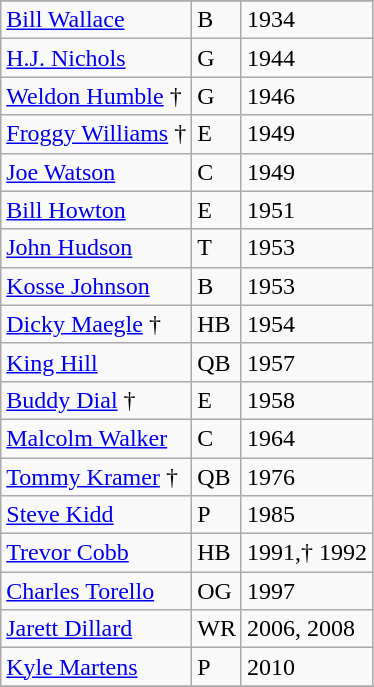<table class="wikitable">
<tr>
</tr>
<tr>
<td><a href='#'>Bill Wallace</a></td>
<td>B</td>
<td>1934</td>
</tr>
<tr>
<td><a href='#'>H.J. Nichols</a></td>
<td>G</td>
<td>1944</td>
</tr>
<tr>
<td><a href='#'>Weldon Humble</a> †</td>
<td>G</td>
<td>1946</td>
</tr>
<tr>
<td><a href='#'>Froggy Williams</a> †</td>
<td>E</td>
<td>1949</td>
</tr>
<tr>
<td><a href='#'>Joe Watson</a></td>
<td>C</td>
<td>1949</td>
</tr>
<tr>
<td><a href='#'>Bill Howton</a></td>
<td>E</td>
<td>1951</td>
</tr>
<tr>
<td><a href='#'>John Hudson</a></td>
<td>T</td>
<td>1953</td>
</tr>
<tr>
<td><a href='#'>Kosse Johnson</a></td>
<td>B</td>
<td>1953</td>
</tr>
<tr>
<td><a href='#'>Dicky Maegle</a> †</td>
<td>HB</td>
<td>1954</td>
</tr>
<tr>
<td><a href='#'>King Hill</a></td>
<td>QB</td>
<td>1957</td>
</tr>
<tr>
<td><a href='#'>Buddy Dial</a> †</td>
<td>E</td>
<td>1958</td>
</tr>
<tr>
<td><a href='#'>Malcolm Walker</a></td>
<td>C</td>
<td>1964</td>
</tr>
<tr>
<td><a href='#'>Tommy Kramer</a> †</td>
<td>QB</td>
<td>1976</td>
</tr>
<tr>
<td><a href='#'>Steve Kidd</a></td>
<td>P</td>
<td>1985</td>
</tr>
<tr>
<td><a href='#'>Trevor Cobb</a></td>
<td>HB</td>
<td>1991,† 1992</td>
</tr>
<tr>
<td><a href='#'>Charles Torello</a></td>
<td>OG</td>
<td>1997</td>
</tr>
<tr>
<td><a href='#'>Jarett Dillard</a></td>
<td>WR</td>
<td>2006, 2008</td>
</tr>
<tr>
<td><a href='#'>Kyle Martens</a></td>
<td>P</td>
<td>2010</td>
</tr>
<tr>
</tr>
</table>
